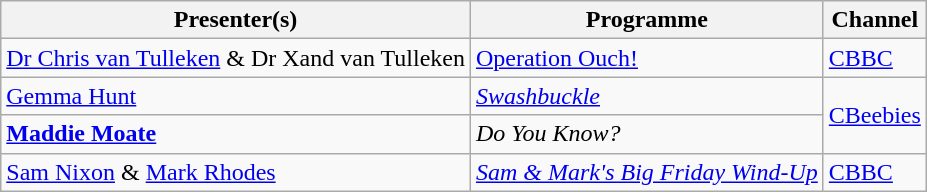<table class="wikitable">
<tr>
<th>Presenter(s)</th>
<th>Programme</th>
<th>Channel</th>
</tr>
<tr>
<td><a href='#'>Dr Chris van Tulleken</a> & Dr Xand van Tulleken</td>
<td><a href='#'>Operation Ouch!</a></td>
<td><a href='#'>CBBC</a></td>
</tr>
<tr>
<td><a href='#'>Gemma Hunt</a></td>
<td><em><a href='#'>Swashbuckle</a></em></td>
<td rowspan="2"><a href='#'>CBeebies</a></td>
</tr>
<tr>
<td><strong><a href='#'>Maddie Moate</a></strong></td>
<td><em>Do You Know?</em></td>
</tr>
<tr>
<td><a href='#'>Sam Nixon</a> & <a href='#'>Mark Rhodes</a></td>
<td><em><a href='#'>Sam & Mark's Big Friday Wind-Up</a></em></td>
<td><a href='#'>CBBC</a></td>
</tr>
</table>
